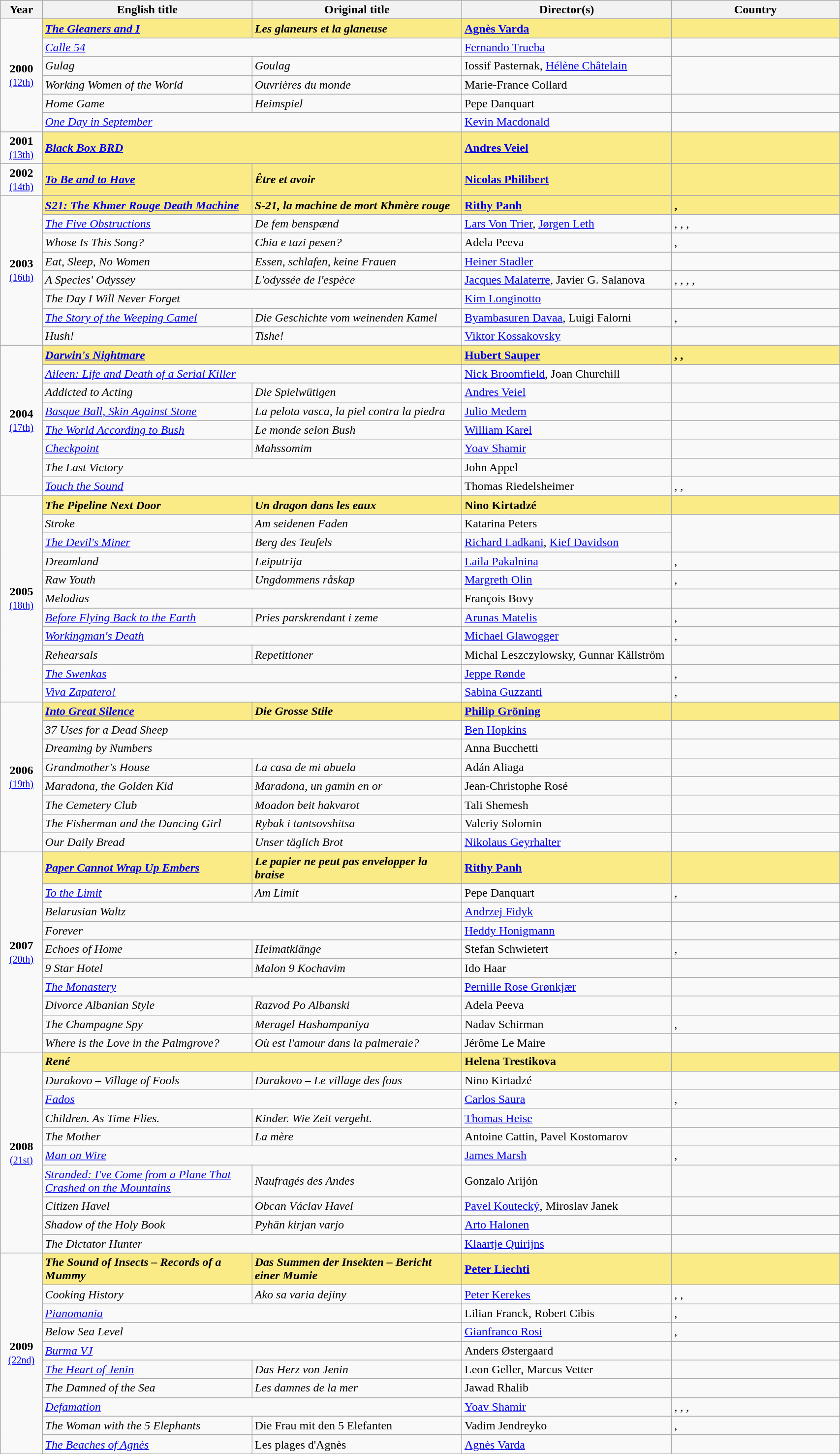<table class="wikitable" width="90%" cellpadding="5">
<tr>
<th width="5">Year</th>
<th width="25%">English title</th>
<th width="25%">Original title</th>
<th width="25%">Director(s)</th>
<th width="20%">Country</th>
</tr>
<tr>
<td rowspan="7" align="center"><strong>2000</strong><br><small><a href='#'>(12th)</a></small><br></td>
</tr>
<tr style="background:#FAEB86">
<td><strong><em><a href='#'>The Gleaners and I</a></em></strong></td>
<td><strong><em>Les glaneurs et la glaneuse</em></strong></td>
<td><strong><a href='#'>Agnès Varda</a></strong></td>
<td><strong></strong></td>
</tr>
<tr>
<td colspan="2"><em><a href='#'>Calle 54</a></em></td>
<td><a href='#'>Fernando Trueba</a></td>
<td></td>
</tr>
<tr>
<td><em>Gulag</em></td>
<td><em>Goulag</em></td>
<td>Iossif Pasternak, <a href='#'>Hélène Châtelain</a></td>
<td rowspan="2"></td>
</tr>
<tr>
<td><em>Working Women of the World</em></td>
<td><em>Ouvrières du monde</em></td>
<td>Marie-France Collard</td>
</tr>
<tr>
<td><em>Home Game</em></td>
<td><em>Heimspiel</em></td>
<td>Pepe Danquart</td>
<td></td>
</tr>
<tr>
<td colspan="2"><em><a href='#'>One Day in September</a></em></td>
<td><a href='#'>Kevin Macdonald</a></td>
<td></td>
</tr>
<tr>
<td rowspan="2" align="center"><strong>2001</strong><br><small><a href='#'>(13th)</a></small></td>
</tr>
<tr style="background:#FAEB86">
<td colspan="2"><strong><em><a href='#'>Black Box BRD</a></em></strong></td>
<td><strong><a href='#'>Andres Veiel</a></strong></td>
<td><strong></strong></td>
</tr>
<tr>
<td rowspan="2" align="center"><strong>2002</strong><br><small><a href='#'>(14th)</a></small></td>
</tr>
<tr style="background:#FAEB86">
<td><strong><em><a href='#'>To Be and to Have</a></em></strong></td>
<td><strong><em>Être et avoir</em></strong></td>
<td><strong><a href='#'>Nicolas Philibert</a></strong></td>
<td><strong></strong></td>
</tr>
<tr>
<td rowspan="9" align="center"><strong>2003</strong><br><small><a href='#'>(16th)</a></small><br></td>
</tr>
<tr style="background:#FAEB86">
<td><strong><em><a href='#'>S21: The Khmer Rouge Death Machine</a></em></strong></td>
<td><strong><em>S-21, la machine de mort Khmère rouge</em></strong></td>
<td><strong><a href='#'>Rithy Panh</a></strong></td>
<td><strong>, </strong></td>
</tr>
<tr>
<td><em><a href='#'>The Five Obstructions</a></em></td>
<td><em>De fem benspænd</em></td>
<td><a href='#'>Lars Von Trier</a>,  <a href='#'>Jørgen Leth</a></td>
<td>, , , </td>
</tr>
<tr>
<td><em>Whose Is This Song?</em></td>
<td><em>Chia e tazi pesen?</em></td>
<td>Adela Peeva</td>
<td>, </td>
</tr>
<tr>
<td><em>Eat, Sleep, No Women</em></td>
<td><em>Essen, schlafen, keine Frauen</em></td>
<td><a href='#'>Heiner Stadler</a></td>
<td></td>
</tr>
<tr>
<td><em>A Species' Odyssey</em></td>
<td><em>L'odyssée de l'espèce</em></td>
<td><a href='#'>Jacques Malaterre</a>, Javier G. Salanova</td>
<td>, , , , </td>
</tr>
<tr>
<td colspan="2"><em>The Day I Will Never Forget</em></td>
<td><a href='#'>Kim Longinotto</a></td>
<td></td>
</tr>
<tr>
<td><em><a href='#'>The Story of the Weeping Camel</a></em></td>
<td><em>Die Geschichte vom weinenden Kamel</em></td>
<td><a href='#'>Byambasuren Davaa</a>, Luigi Falorni</td>
<td>, </td>
</tr>
<tr>
<td><em>Hush!</em></td>
<td><em>Tishe!</em></td>
<td><a href='#'>Viktor Kossakovsky</a></td>
<td></td>
</tr>
<tr>
<td rowspan="9" align="center"><strong>2004</strong><br><small><a href='#'>(17th)</a></small><br></td>
</tr>
<tr style="background:#FAEB86">
<td colspan="2"><strong><em><a href='#'>Darwin's Nightmare</a></em></strong></td>
<td><strong><a href='#'>Hubert Sauper</a></strong></td>
<td><strong>, , </strong></td>
</tr>
<tr>
<td colspan="2"><em><a href='#'>Aileen: Life and Death of a Serial Killer</a></em></td>
<td><a href='#'>Nick Broomfield</a>, Joan Churchill</td>
<td></td>
</tr>
<tr>
<td><em>Addicted to Acting</em></td>
<td><em>Die Spielwütigen</em></td>
<td><a href='#'>Andres Veiel</a></td>
<td></td>
</tr>
<tr>
<td><em><a href='#'>Basque Ball, Skin Against Stone</a></em></td>
<td><em>La pelota vasca, la piel contra la piedra</em></td>
<td><a href='#'>Julio Medem</a></td>
<td></td>
</tr>
<tr>
<td><em><a href='#'>The World According to Bush</a></em></td>
<td><em>Le monde selon Bush</em></td>
<td><a href='#'>William Karel</a></td>
<td></td>
</tr>
<tr>
<td><em><a href='#'>Checkpoint</a></em></td>
<td><em>Mahssomim</em></td>
<td><a href='#'>Yoav Shamir</a></td>
<td></td>
</tr>
<tr>
<td colspan="2"><em>The Last Victory</em></td>
<td>John Appel</td>
<td></td>
</tr>
<tr>
<td colspan="2"><em><a href='#'>Touch the Sound</a></em></td>
<td>Thomas Riedelsheimer</td>
<td>, , </td>
</tr>
<tr>
<td rowspan="12" align="center"><strong>2005</strong><br><small><a href='#'>(18th)</a></small><br></td>
</tr>
<tr style="background:#FAEB86">
<td><strong><em>The Pipeline Next Door</em></strong></td>
<td><strong><em>Un dragon dans les eaux</em></strong></td>
<td><strong>Nino Kirtadzé</strong></td>
<td><strong></strong></td>
</tr>
<tr>
<td><em>Stroke</em></td>
<td><em>Am seidenen Faden</em></td>
<td>Katarina Peters</td>
<td rowspan="2"></td>
</tr>
<tr>
<td><em><a href='#'>The Devil's Miner</a></em></td>
<td><em>Berg des Teufels</em></td>
<td><a href='#'>Richard Ladkani</a>, <a href='#'>Kief Davidson</a></td>
</tr>
<tr>
<td><em>Dreamland</em></td>
<td><em>Leiputrija</em></td>
<td><a href='#'>Laila Pakalnina</a></td>
<td>, </td>
</tr>
<tr>
<td><em>Raw Youth</em></td>
<td><em>Ungdommens råskap</em></td>
<td><a href='#'>Margreth Olin</a></td>
<td>, </td>
</tr>
<tr>
<td colspan="2"><em>Melodias</em></td>
<td>François Bovy</td>
<td></td>
</tr>
<tr>
<td><em><a href='#'>Before Flying Back to the Earth</a></em></td>
<td><em>Pries parskrendant i zeme</em></td>
<td><a href='#'>Arunas Matelis</a></td>
<td>, </td>
</tr>
<tr>
<td colspan="2"><em><a href='#'>Workingman's Death</a></em></td>
<td><a href='#'>Michael Glawogger</a></td>
<td>, </td>
</tr>
<tr>
<td><em>Rehearsals</em></td>
<td><em>Repetitioner</em></td>
<td>Michal Leszczylowsky, Gunnar Källström</td>
<td></td>
</tr>
<tr>
<td colspan="2"><em><a href='#'>The Swenkas</a></em></td>
<td><a href='#'>Jeppe Rønde</a></td>
<td>, </td>
</tr>
<tr>
<td colspan="2"><em><a href='#'>Viva Zapatero!</a></em></td>
<td><a href='#'>Sabina Guzzanti</a></td>
<td>, </td>
</tr>
<tr>
<td rowspan="9" align="center"><strong>2006</strong><br><small><a href='#'>(19th)</a></small><br></td>
</tr>
<tr style="background:#FAEB86">
<td><strong><em><a href='#'>Into Great Silence</a></em></strong></td>
<td><strong><em>Die Grosse Stile</em></strong></td>
<td><strong><a href='#'>Philip Gröning</a></strong></td>
<td><strong></strong></td>
</tr>
<tr>
<td colspan="2"><em>37 Uses for a Dead Sheep</em></td>
<td><a href='#'>Ben Hopkins</a></td>
<td></td>
</tr>
<tr>
<td colspan="2"><em>Dreaming by Numbers</em></td>
<td>Anna Bucchetti</td>
<td></td>
</tr>
<tr>
<td><em>Grandmother's House</em></td>
<td><em>La casa de mi abuela</em></td>
<td>Adán Aliaga</td>
<td></td>
</tr>
<tr>
<td><em>Maradona, the Golden Kid</em></td>
<td><em>Maradona, un gamin en or</em></td>
<td>Jean-Christophe Rosé</td>
<td></td>
</tr>
<tr>
<td><em>The Cemetery Club</em></td>
<td><em>Moadon beit hakvarot</em></td>
<td>Tali Shemesh</td>
<td></td>
</tr>
<tr>
<td><em>The Fisherman and the Dancing Girl</em></td>
<td><em>Rybak i tantsovshitsa</em></td>
<td>Valeriy Solomin</td>
<td></td>
</tr>
<tr>
<td><em>Our Daily Bread</em></td>
<td><em>Unser täglich Brot</em></td>
<td><a href='#'>Nikolaus Geyrhalter</a></td>
<td></td>
</tr>
<tr>
<td rowspan="11" align="center"><strong>2007</strong><br><small><a href='#'>(20th)</a></small><br></td>
</tr>
<tr style="background:#FAEB86">
<td><strong><em><a href='#'>Paper Cannot Wrap Up Embers</a></em></strong></td>
<td><strong><em>Le papier ne peut pas envelopper la braise</em></strong></td>
<td><strong><a href='#'>Rithy Panh</a></strong></td>
<td><strong></strong></td>
</tr>
<tr>
<td><em><a href='#'>To the Limit</a></em></td>
<td><em>Am Limit</em></td>
<td>Pepe Danquart</td>
<td>, </td>
</tr>
<tr>
<td colspan="2"><em>Belarusian Waltz</em></td>
<td><a href='#'>Andrzej Fidyk</a></td>
<td></td>
</tr>
<tr>
<td colspan="2"><em>Forever</em></td>
<td><a href='#'>Heddy Honigmann</a></td>
<td></td>
</tr>
<tr>
<td><em>Echoes of Home</em></td>
<td><em>Heimatklänge</em></td>
<td>Stefan Schwietert</td>
<td>, </td>
</tr>
<tr>
<td><em>9 Star Hotel</em></td>
<td><em>Malon 9 Kochavim</em></td>
<td>Ido Haar</td>
<td></td>
</tr>
<tr>
<td colspan="2"><em><a href='#'>The Monastery</a></em></td>
<td><a href='#'>Pernille Rose Grønkjær</a></td>
<td></td>
</tr>
<tr>
<td><em>Divorce Albanian Style</em></td>
<td><em>Razvod Po Albanski</em></td>
<td>Adela Peeva</td>
<td></td>
</tr>
<tr>
<td><em>The Champagne Spy</em></td>
<td><em>Meragel Hashampaniya</em></td>
<td>Nadav Schirman</td>
<td>, </td>
</tr>
<tr>
<td><em>Where is the Love in the Palmgrove?</em></td>
<td><em>Où est l'amour dans la palmeraie?</em></td>
<td>Jérôme Le Maire</td>
<td></td>
</tr>
<tr>
<td rowspan="11" align="center"><strong>2008</strong><br><small><a href='#'>(21st)</a></small><br></td>
</tr>
<tr style="background:#FAEB86">
<td colspan="2"><strong><em>René</em></strong></td>
<td><strong>Helena Trestikova</strong></td>
<td><strong></strong></td>
</tr>
<tr>
<td><em>Durakovo – Village of Fools</em></td>
<td><em>Durakovo – Le village des fous</em></td>
<td>Nino Kirtadzé</td>
<td></td>
</tr>
<tr>
<td colspan="2"><em><a href='#'>Fados</a></em></td>
<td><a href='#'>Carlos Saura</a></td>
<td>, </td>
</tr>
<tr>
<td><em>Children. As Time Flies.</em></td>
<td><em>Kinder. Wie Zeit vergeht.</em></td>
<td><a href='#'>Thomas Heise</a></td>
<td></td>
</tr>
<tr>
<td><em>The Mother</em></td>
<td><em>La mère</em></td>
<td>Antoine Cattin, Pavel Kostomarov</td>
<td></td>
</tr>
<tr>
<td colspan="2"><em><a href='#'>Man on Wire</a></em></td>
<td><a href='#'>James Marsh</a></td>
<td>, </td>
</tr>
<tr>
<td><em><a href='#'>Stranded: I've Come from a Plane That Crashed on the Mountains</a></em></td>
<td><em>Naufragés des Andes</em></td>
<td>Gonzalo Arijón</td>
<td></td>
</tr>
<tr>
<td><em>Citizen Havel</em></td>
<td><em>Obcan Václav Havel</em></td>
<td><a href='#'>Pavel Koutecký</a>, Miroslav Janek</td>
<td></td>
</tr>
<tr>
<td><em>Shadow of the Holy Book</em></td>
<td><em>Pyhän kirjan varjo</em></td>
<td><a href='#'>Arto Halonen</a></td>
<td></td>
</tr>
<tr>
<td colspan="2"><em>The Dictator Hunter</em></td>
<td><a href='#'>Klaartje Quirijns</a></td>
<td></td>
</tr>
<tr>
<td rowspan="11" align="center"><strong>2009</strong><br><small><a href='#'>(22nd)</a></small><br></td>
</tr>
<tr style="background:#FAEB86">
<td><strong><em>The Sound of Insects – Records of a Mummy</em></strong></td>
<td><strong><em>Das Summen der Insekten – Bericht einer Mumie</em></strong></td>
<td><strong><a href='#'>Peter Liechti</a></strong></td>
<td><strong></strong></td>
</tr>
<tr>
<td><em>Cooking History</em></td>
<td><em>Ako sa varia dejiny</em></td>
<td><a href='#'>Peter Kerekes</a></td>
<td>, , </td>
</tr>
<tr>
<td colspan="2"><em><a href='#'>Pianomania</a></em></td>
<td>Lilian Franck, Robert Cibis</td>
<td>, </td>
</tr>
<tr>
<td colspan="2"><em>Below Sea Level</em></td>
<td><a href='#'>Gianfranco Rosi</a></td>
<td>, </td>
</tr>
<tr>
<td colspan="2"><em><a href='#'>Burma VJ</a></em></td>
<td>Anders Østergaard</td>
<td></td>
</tr>
<tr>
<td><em><a href='#'>The Heart of Jenin</a></em></td>
<td><em>Das Herz von Jenin</em></td>
<td>Leon Geller, Marcus Vetter</td>
<td></td>
</tr>
<tr>
<td><em>The Damned of the Sea</em></td>
<td><em>Les damnes de la mer</em></td>
<td>Jawad Rhalib</td>
<td></td>
</tr>
<tr>
<td colspan="2"><em><a href='#'>Defamation</a></em></td>
<td><a href='#'>Yoav Shamir</a></td>
<td>, , , </td>
</tr>
<tr>
<td><em>The Woman with the 5 Elephants</em></td>
<td>Die Frau mit den 5 Elefanten</td>
<td>Vadim Jendreyko</td>
<td>, </td>
</tr>
<tr>
<td><em><a href='#'>The Beaches of Agnès</a></em></td>
<td>Les plages d'Agnès</td>
<td><a href='#'>Agnès Varda</a></td>
<td></td>
</tr>
<tr>
</tr>
</table>
